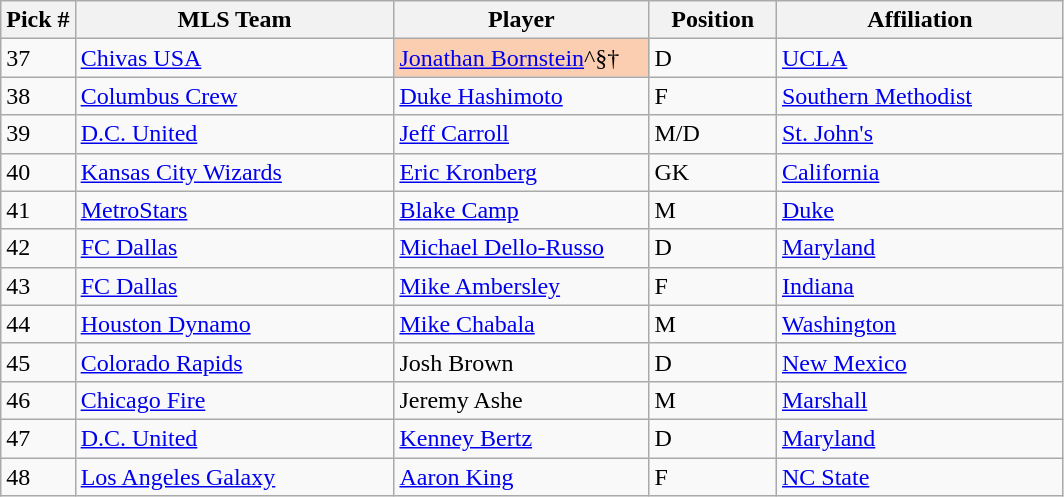<table class="wikitable sortable">
<tr>
<th width=7%>Pick #</th>
<th width=30%>MLS Team</th>
<th width=24%>Player</th>
<th width=12%>Position</th>
<th>Affiliation</th>
</tr>
<tr>
<td>37</td>
<td><a href='#'>Chivas USA</a></td>
<td bgcolor="#FBCEB1"> <a href='#'>Jonathan Bornstein</a>^§†</td>
<td>D</td>
<td><a href='#'>UCLA</a></td>
</tr>
<tr>
<td>38</td>
<td><a href='#'>Columbus Crew</a></td>
<td> <a href='#'>Duke Hashimoto</a></td>
<td>F</td>
<td><a href='#'>Southern Methodist</a></td>
</tr>
<tr>
<td>39</td>
<td><a href='#'>D.C. United</a></td>
<td> <a href='#'>Jeff Carroll</a></td>
<td>M/D</td>
<td><a href='#'>St. John's</a></td>
</tr>
<tr>
<td>40</td>
<td><a href='#'>Kansas City Wizards</a></td>
<td> <a href='#'>Eric Kronberg</a></td>
<td>GK</td>
<td><a href='#'>California</a></td>
</tr>
<tr>
<td>41</td>
<td><a href='#'>MetroStars</a></td>
<td> <a href='#'>Blake Camp</a></td>
<td>M</td>
<td><a href='#'>Duke</a></td>
</tr>
<tr>
<td>42</td>
<td><a href='#'>FC Dallas</a></td>
<td> <a href='#'>Michael Dello-Russo</a></td>
<td>D</td>
<td><a href='#'>Maryland</a></td>
</tr>
<tr>
<td>43</td>
<td><a href='#'>FC Dallas</a></td>
<td> <a href='#'>Mike Ambersley</a></td>
<td>F</td>
<td><a href='#'>Indiana</a></td>
</tr>
<tr>
<td>44</td>
<td><a href='#'>Houston Dynamo</a></td>
<td> <a href='#'>Mike Chabala</a></td>
<td>M</td>
<td><a href='#'>Washington</a></td>
</tr>
<tr>
<td>45</td>
<td><a href='#'>Colorado Rapids</a></td>
<td> Josh Brown</td>
<td>D</td>
<td><a href='#'>New Mexico</a></td>
</tr>
<tr>
<td>46</td>
<td><a href='#'>Chicago Fire</a></td>
<td> Jeremy Ashe</td>
<td>M</td>
<td><a href='#'>Marshall</a></td>
</tr>
<tr>
<td>47</td>
<td><a href='#'>D.C. United</a></td>
<td> <a href='#'>Kenney Bertz</a></td>
<td>D</td>
<td><a href='#'>Maryland</a></td>
</tr>
<tr>
<td>48</td>
<td><a href='#'>Los Angeles Galaxy</a></td>
<td> <a href='#'>Aaron King</a></td>
<td>F</td>
<td><a href='#'>NC State</a></td>
</tr>
</table>
